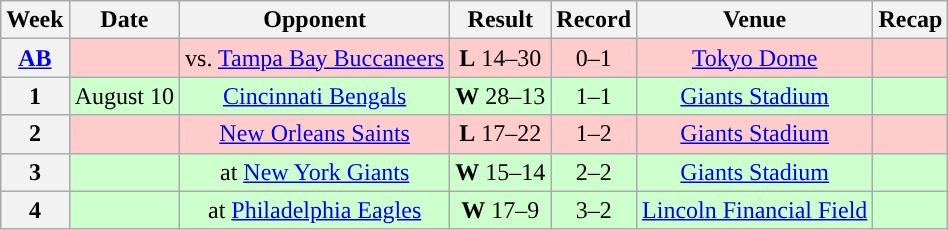<table class="wikitable"style="text-align:center">
<tr>
<th>Week</th>
<th>Date</th>
<th>Opponent</th>
<th>Result</th>
<th>Record</th>
<th>Venue</th>
<th>Recap</th>
</tr>
<tr style="background:#fcc">
<th><a href='#'>AB</a></th>
<td></td>
<td>vs. <a href='#'>Tampa Bay Buccaneers</a></td>
<td><strong>L</strong> 14–30</td>
<td>0–1</td>
<td> <a href='#'>Tokyo Dome</a> </td>
<td></td>
</tr>
<tr style="background:#cfc">
<th>1</th>
<td>August 10</td>
<td><a href='#'>Cincinnati Bengals</a></td>
<td><strong>W</strong> 28–13</td>
<td>1–1</td>
<td><a href='#'>Giants Stadium</a></td>
<td></td>
</tr>
<tr style="background:#fcc">
<th>2</th>
<td></td>
<td><a href='#'>New Orleans Saints</a></td>
<td><strong>L</strong> 17–22</td>
<td>1–2</td>
<td><a href='#'>Giants Stadium</a></td>
<td></td>
</tr>
<tr style="background:#cfc">
<th>3</th>
<td></td>
<td>at <a href='#'>New York Giants</a></td>
<td><strong>W</strong> 15–14</td>
<td>2–2</td>
<td><a href='#'>Giants Stadium</a></td>
<td></td>
</tr>
<tr style="background:#cfc">
<th>4</th>
<td></td>
<td>at <a href='#'>Philadelphia Eagles</a></td>
<td><strong>W</strong> 17–9</td>
<td>3–2</td>
<td><a href='#'>Lincoln Financial Field</a></td>
<td></td>
</tr>
</table>
